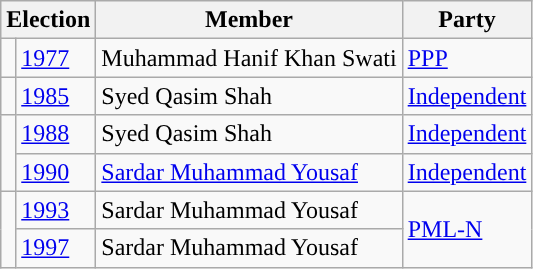<table class="wikitable">
<tr>
<th colspan="2">Election</th>
<th>Member</th>
<th>Party</th>
</tr>
<tr>
<td style="background-color: "></td>
<td><a href='#'>1977</a></td>
<td>Muhammad Hanif Khan Swati</td>
<td><a href='#'>PPP</a></td>
</tr>
<tr>
<td style="background-color: "></td>
<td><a href='#'>1985</a></td>
<td>Syed Qasim Shah</td>
<td><a href='#'>Independent</a></td>
</tr>
<tr>
<td rowspan=2 style="background-color: "></td>
<td><a href='#'>1988</a></td>
<td>Syed Qasim Shah</td>
<td><a href='#'>Independent</a></td>
</tr>
<tr>
<td><a href='#'>1990</a></td>
<td><a href='#'>Sardar Muhammad Yousaf</a></td>
<td><a href='#'>Independent</a></td>
</tr>
<tr>
<td rowspan=2 style="background-color: "></td>
<td><a href='#'>1993</a></td>
<td>Sardar Muhammad Yousaf</td>
<td rowspan="2"><a href='#'>PML-N</a></td>
</tr>
<tr>
<td><a href='#'>1997</a></td>
<td>Sardar Muhammad Yousaf</td>
</tr>
</table>
